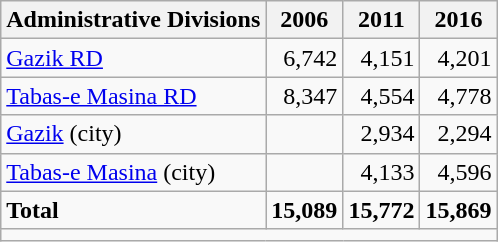<table class="wikitable">
<tr>
<th>Administrative Divisions</th>
<th>2006</th>
<th>2011</th>
<th>2016</th>
</tr>
<tr>
<td><a href='#'>Gazik RD</a></td>
<td style="text-align: right;">6,742</td>
<td style="text-align: right;">4,151</td>
<td style="text-align: right;">4,201</td>
</tr>
<tr>
<td><a href='#'>Tabas-e Masina RD</a></td>
<td style="text-align: right;">8,347</td>
<td style="text-align: right;">4,554</td>
<td style="text-align: right;">4,778</td>
</tr>
<tr>
<td><a href='#'>Gazik</a> (city)</td>
<td style="text-align: right;"></td>
<td style="text-align: right;">2,934</td>
<td style="text-align: right;">2,294</td>
</tr>
<tr>
<td><a href='#'>Tabas-e Masina</a> (city)</td>
<td style="text-align: right;"></td>
<td style="text-align: right;">4,133</td>
<td style="text-align: right;">4,596</td>
</tr>
<tr>
<td><strong>Total</strong></td>
<td style="text-align: right;"><strong>15,089</strong></td>
<td style="text-align: right;"><strong>15,772</strong></td>
<td style="text-align: right;"><strong>15,869</strong></td>
</tr>
<tr>
<td colspan=4></td>
</tr>
</table>
